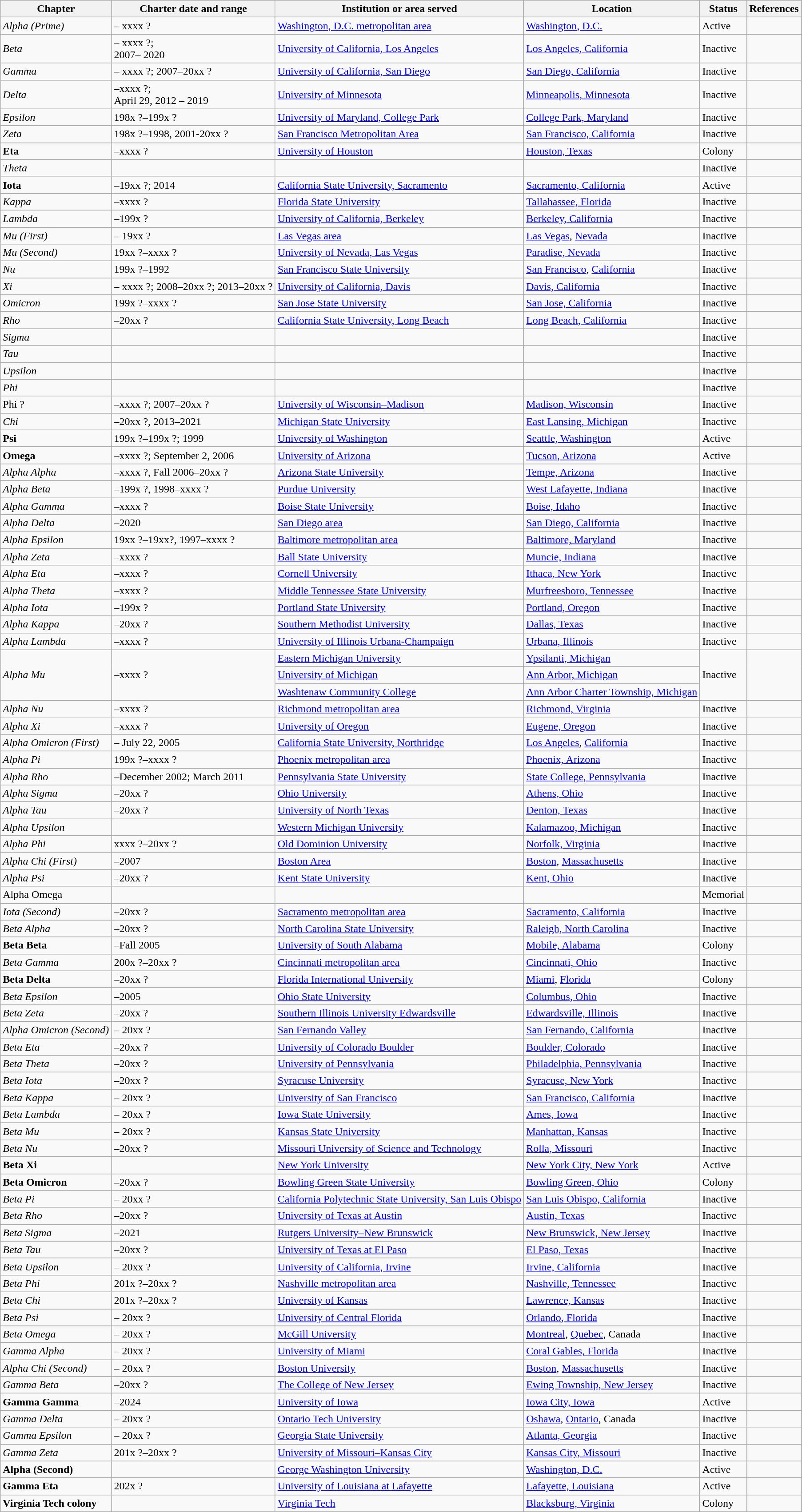<table class="wikitable sortable">
<tr>
<th>Chapter</th>
<th>Charter date and range</th>
<th>Institution or area served</th>
<th>Location</th>
<th>Status</th>
<th>References</th>
</tr>
<tr>
<td><em>Alpha (Prime)</em></td>
<td> – xxxx ?</td>
<td><a href='#'>Washington, D.C. metropolitan area</a></td>
<td><a href='#'>Washington, D.C.</a></td>
<td>Active</td>
<td></td>
</tr>
<tr>
<td><em>Beta</em></td>
<td>– xxxx ?;<br>2007– 2020</td>
<td><a href='#'>University of California, Los Angeles</a></td>
<td><a href='#'>Los Angeles, California</a></td>
<td>Inactive</td>
<td></td>
</tr>
<tr>
<td><em>Gamma</em></td>
<td>– xxxx ?; 2007–20xx ?</td>
<td><a href='#'>University of California, San Diego</a></td>
<td><a href='#'>San Diego, California</a></td>
<td>Inactive</td>
<td></td>
</tr>
<tr>
<td><em>Delta</em></td>
<td>–xxxx ?;<br>April 29, 2012 – 2019</td>
<td><a href='#'>University of Minnesota</a></td>
<td><a href='#'>Minneapolis, Minnesota</a></td>
<td>Inactive</td>
<td></td>
</tr>
<tr>
<td><em>Epsilon</em></td>
<td>198x ?–199x ?</td>
<td><a href='#'>University of Maryland, College Park</a></td>
<td><a href='#'>College Park, Maryland</a></td>
<td>Inactive</td>
<td></td>
</tr>
<tr>
<td><em>Zeta</em></td>
<td>198x ?–1998, 2001-20xx ?</td>
<td><a href='#'>San Francisco Metropolitan Area</a></td>
<td><a href='#'>San Francisco, California</a></td>
<td>Inactive</td>
<td></td>
</tr>
<tr>
<td><strong>Eta</strong></td>
<td>–xxxx ?</td>
<td><a href='#'>University of Houston</a></td>
<td><a href='#'>Houston, Texas</a></td>
<td>Colony</td>
<td></td>
</tr>
<tr>
<td><em>Theta</em></td>
<td></td>
<td></td>
<td></td>
<td>Inactive</td>
<td></td>
</tr>
<tr>
<td><strong>Iota</strong></td>
<td>–19xx ?; 2014</td>
<td><a href='#'>California State University, Sacramento</a></td>
<td><a href='#'>Sacramento, California</a></td>
<td>Active</td>
<td></td>
</tr>
<tr>
<td><em>Kappa</em></td>
<td>–xxxx ?</td>
<td><a href='#'>Florida State University</a></td>
<td><a href='#'>Tallahassee, Florida</a></td>
<td>Inactive</td>
<td></td>
</tr>
<tr>
<td><em>Lambda</em></td>
<td>–199x ?</td>
<td><a href='#'>University of California, Berkeley</a></td>
<td><a href='#'>Berkeley, California</a></td>
<td>Inactive</td>
<td></td>
</tr>
<tr>
<td><em>Mu (First)</em></td>
<td> – 19xx ?</td>
<td><a href='#'>Las Vegas area</a></td>
<td><a href='#'>Las Vegas</a>, <a href='#'>Nevada</a></td>
<td>Inactive</td>
<td></td>
</tr>
<tr>
<td><em>Mu (Second)</em></td>
<td>19xx ?–xxxx ?</td>
<td><a href='#'>University of Nevada, Las Vegas</a></td>
<td><a href='#'>Paradise, Nevada</a></td>
<td>Inactive</td>
<td></td>
</tr>
<tr>
<td><em>Nu</em></td>
<td>199x ?–1992</td>
<td><a href='#'>San Francisco State University</a></td>
<td><a href='#'>San Francisco</a>, <a href='#'>California</a></td>
<td>Inactive</td>
<td></td>
</tr>
<tr>
<td><em>Xi</em></td>
<td> – xxxx ?; 2008–20xx ?; 2013–20xx ?</td>
<td><a href='#'>University of California, Davis</a></td>
<td><a href='#'>Davis, California</a></td>
<td>Inactive</td>
<td></td>
</tr>
<tr>
<td><em>Omicron</em></td>
<td>199x ?–xxxx ?</td>
<td><a href='#'>San Jose State University</a></td>
<td><a href='#'>San Jose, California</a></td>
<td>Inactive</td>
<td></td>
</tr>
<tr>
<td><em>Rho</em></td>
<td>–20xx ?</td>
<td><a href='#'>California State University, Long Beach</a></td>
<td><a href='#'>Long Beach, California</a></td>
<td>Inactive</td>
<td></td>
</tr>
<tr>
<td><em>Sigma</em></td>
<td></td>
<td></td>
<td></td>
<td>Inactive</td>
<td></td>
</tr>
<tr>
<td><em>Tau</em></td>
<td></td>
<td></td>
<td></td>
<td>Inactive</td>
<td></td>
</tr>
<tr>
<td><em>Upsilon</em></td>
<td></td>
<td></td>
<td></td>
<td>Inactive</td>
<td></td>
</tr>
<tr>
<td><em>Phi</em></td>
<td></td>
<td></td>
<td></td>
<td>Inactive</td>
<td></td>
</tr>
<tr>
<td>Phi ?</td>
<td>–xxxx ?; 2007–20xx ?</td>
<td><a href='#'>University of Wisconsin–Madison</a></td>
<td><a href='#'>Madison, Wisconsin</a></td>
<td>Inactive</td>
<td></td>
</tr>
<tr>
<td><em>Chi</em></td>
<td>–20xx ?, 2013–2021</td>
<td><a href='#'>Michigan State University</a></td>
<td><a href='#'>East Lansing, Michigan</a></td>
<td>Inactive</td>
<td></td>
</tr>
<tr>
<td><strong>Psi</strong></td>
<td>199x ?–199x ?; 1999</td>
<td><a href='#'>University of Washington</a></td>
<td><a href='#'>Seattle, Washington</a></td>
<td>Active</td>
<td></td>
</tr>
<tr>
<td><strong>Omega</strong></td>
<td>–xxxx ?; September 2, 2006</td>
<td><a href='#'>University of Arizona</a></td>
<td><a href='#'>Tucson, Arizona</a></td>
<td>Active</td>
<td></td>
</tr>
<tr>
<td><em>Alpha Alpha</em></td>
<td>–xxxx ?, Fall 2006–20xx ?</td>
<td><a href='#'>Arizona State University</a></td>
<td><a href='#'>Tempe, Arizona</a></td>
<td>Inactive</td>
<td></td>
</tr>
<tr>
<td><em>Alpha Beta</em></td>
<td>–199x ?, 1998–xxxx ?</td>
<td><a href='#'>Purdue University</a></td>
<td><a href='#'>West Lafayette, Indiana</a></td>
<td>Inactive</td>
<td></td>
</tr>
<tr>
<td><em>Alpha Gamma</em></td>
<td>–xxxx ?</td>
<td><a href='#'>Boise State University</a></td>
<td><a href='#'>Boise, Idaho</a></td>
<td>Inactive</td>
<td></td>
</tr>
<tr>
<td><em>Alpha Delta</em></td>
<td>–2020</td>
<td><a href='#'>San Diego area</a></td>
<td><a href='#'>San Diego, California</a></td>
<td>Inactive</td>
<td></td>
</tr>
<tr>
<td><em>Alpha Epsilon</em></td>
<td>19xx ?–19xx?, 1997–xxxx ?</td>
<td><a href='#'>Baltimore metropolitan area</a></td>
<td><a href='#'>Baltimore, Maryland</a></td>
<td>Inactive</td>
<td></td>
</tr>
<tr>
<td><em>Alpha Zeta</em></td>
<td>–xxxx ?</td>
<td><a href='#'>Ball State University</a></td>
<td><a href='#'>Muncie, Indiana</a></td>
<td>Inactive</td>
<td></td>
</tr>
<tr>
<td><em>Alpha Eta</em></td>
<td>–xxxx ?</td>
<td><a href='#'>Cornell University</a></td>
<td><a href='#'>Ithaca, New York</a></td>
<td>Inactive</td>
<td></td>
</tr>
<tr>
<td><em>Alpha Theta</em></td>
<td>–xxxx ?</td>
<td><a href='#'>Middle Tennessee State University</a></td>
<td><a href='#'>Murfreesboro, Tennessee</a></td>
<td>Inactive</td>
<td></td>
</tr>
<tr>
<td><em>Alpha Iota</em></td>
<td>–199x ?</td>
<td><a href='#'>Portland State University</a></td>
<td><a href='#'>Portland, Oregon</a></td>
<td>Inactive</td>
<td></td>
</tr>
<tr>
<td><em>Alpha Kappa</em></td>
<td>–20xx ?</td>
<td><a href='#'>Southern Methodist University</a></td>
<td><a href='#'>Dallas, Texas</a></td>
<td>Inactive</td>
<td></td>
</tr>
<tr>
<td><em>Alpha Lambda</em></td>
<td>–xxxx ?</td>
<td><a href='#'>University of Illinois Urbana-Champaign</a></td>
<td><a href='#'>Urbana, Illinois</a></td>
<td>Inactive</td>
<td></td>
</tr>
<tr>
<td rowspan="3"><em>Alpha Mu</em></td>
<td rowspan="3">–xxxx ?</td>
<td><a href='#'>Eastern Michigan University</a></td>
<td><a href='#'>Ypsilanti, Michigan</a></td>
<td rowspan="3">Inactive</td>
<td rowspan="3"></td>
</tr>
<tr>
<td><a href='#'>University of Michigan</a></td>
<td><a href='#'>Ann Arbor, Michigan</a></td>
</tr>
<tr>
<td><a href='#'>Washtenaw Community College</a></td>
<td><a href='#'>Ann Arbor Charter Township, Michigan</a></td>
</tr>
<tr>
<td><em>Alpha Nu</em></td>
<td>–xxxx ?</td>
<td><a href='#'>Richmond metropolitan area</a></td>
<td><a href='#'>Richmond, Virginia</a></td>
<td>Inactive</td>
<td></td>
</tr>
<tr>
<td><em>Alpha Xi</em></td>
<td>–xxxx ?</td>
<td><a href='#'>University of Oregon</a></td>
<td><a href='#'>Eugene, Oregon</a></td>
<td>Inactive</td>
<td></td>
</tr>
<tr>
<td><em>Alpha Omicron (First)</em></td>
<td> – July 22, 2005</td>
<td><a href='#'>California State University, Northridge</a></td>
<td><a href='#'>Los Angeles</a>, <a href='#'>California</a></td>
<td>Inactive</td>
<td></td>
</tr>
<tr>
<td><em>Alpha Pi</em></td>
<td>199x ?–xxxx ?</td>
<td><a href='#'>Phoenix metropolitan area</a></td>
<td><a href='#'>Phoenix, Arizona</a></td>
<td>Inactive</td>
<td></td>
</tr>
<tr>
<td><em>Alpha Rho</em></td>
<td>–December 2002; March 2011</td>
<td><a href='#'>Pennsylvania State University</a></td>
<td><a href='#'>State College, Pennsylvania</a></td>
<td>Inactive</td>
<td></td>
</tr>
<tr>
<td><em>Alpha Sigma</em></td>
<td>–20xx ?</td>
<td><a href='#'>Ohio University</a></td>
<td><a href='#'>Athens, Ohio</a></td>
<td>Inactive</td>
<td></td>
</tr>
<tr>
<td><em>Alpha Tau</em></td>
<td>–20xx ?</td>
<td><a href='#'>University of North Texas</a></td>
<td><a href='#'>Denton, Texas</a></td>
<td>Inactive</td>
<td></td>
</tr>
<tr>
<td><em>Alpha Upsilon</em></td>
<td></td>
<td><a href='#'>Western Michigan University</a></td>
<td><a href='#'>Kalamazoo, Michigan</a></td>
<td>Inactive</td>
<td></td>
</tr>
<tr>
<td><em>Alpha Phi</em></td>
<td>xxxx ?–20xx ?</td>
<td><a href='#'>Old Dominion University</a></td>
<td><a href='#'>Norfolk, Virginia</a></td>
<td>Inactive</td>
<td></td>
</tr>
<tr>
<td><em>Alpha Chi (First)</em></td>
<td>–2007</td>
<td><a href='#'>Boston Area</a></td>
<td><a href='#'>Boston</a>, <a href='#'>Massachusetts</a></td>
<td>Inactive</td>
<td></td>
</tr>
<tr>
<td><em>Alpha Psi</em></td>
<td>–20xx ?</td>
<td><a href='#'>Kent State University</a></td>
<td><a href='#'>Kent, Ohio</a></td>
<td>Inactive</td>
<td></td>
</tr>
<tr>
<td>Alpha Omega</td>
<td></td>
<td></td>
<td></td>
<td>Memorial</td>
<td></td>
</tr>
<tr>
<td><em>Iota (Second)</em></td>
<td>–20xx ?</td>
<td><a href='#'>Sacramento metropolitan area</a></td>
<td><a href='#'>Sacramento, California</a></td>
<td>Inactive</td>
<td></td>
</tr>
<tr>
<td><em>Beta Alpha</em></td>
<td>–20xx ?</td>
<td><a href='#'>North Carolina State University</a></td>
<td><a href='#'>Raleigh, North Carolina</a></td>
<td>Inactive</td>
<td></td>
</tr>
<tr>
<td><strong>Beta Beta</strong></td>
<td>–Fall 2005</td>
<td><a href='#'>University of South Alabama</a></td>
<td><a href='#'>Mobile, Alabama</a></td>
<td>Colony</td>
<td></td>
</tr>
<tr>
<td><em>Beta Gamma</em></td>
<td>200x ?–20xx ?</td>
<td><a href='#'>Cincinnati metropolitan area</a></td>
<td><a href='#'>Cincinnati, Ohio</a></td>
<td>Inactive</td>
<td></td>
</tr>
<tr>
<td><strong>Beta Delta</strong></td>
<td>–20xx ?</td>
<td><a href='#'>Florida International University</a></td>
<td><a href='#'>Miami</a>, <a href='#'>Florida</a></td>
<td>Colony</td>
<td></td>
</tr>
<tr>
<td><em>Beta Epsilon</em></td>
<td>–2005</td>
<td><a href='#'>Ohio State University</a></td>
<td><a href='#'>Columbus, Ohio</a></td>
<td>Inactive</td>
<td></td>
</tr>
<tr>
<td><em>Beta Zeta</em></td>
<td>–20xx ?</td>
<td><a href='#'>Southern Illinois University Edwardsville</a></td>
<td><a href='#'>Edwardsville, Illinois</a></td>
<td>Inactive</td>
<td></td>
</tr>
<tr>
<td><em>Alpha Omicron (Second)</em></td>
<td> – 20xx ?</td>
<td><a href='#'>San Fernando Valley</a></td>
<td><a href='#'>San Fernando, California</a></td>
<td>Inactive</td>
<td></td>
</tr>
<tr>
<td><em>Beta Eta</em></td>
<td>–20xx ?</td>
<td><a href='#'>University of Colorado Boulder</a></td>
<td><a href='#'>Boulder, Colorado</a></td>
<td>Inactive</td>
<td></td>
</tr>
<tr>
<td><em>Beta Theta</em></td>
<td>–20xx ?</td>
<td><a href='#'>University of Pennsylvania</a></td>
<td><a href='#'>Philadelphia, Pennsylvania</a></td>
<td>Inactive</td>
<td></td>
</tr>
<tr>
<td><em>Beta Iota</em></td>
<td>–20xx ?</td>
<td><a href='#'>Syracuse University</a></td>
<td><a href='#'>Syracuse, New York</a></td>
<td>Inactive</td>
<td></td>
</tr>
<tr>
<td><em>Beta Kappa</em></td>
<td> – 20xx ?</td>
<td><a href='#'>University of San Francisco</a></td>
<td><a href='#'>San Francisco, California</a></td>
<td>Inactive</td>
<td></td>
</tr>
<tr>
<td><em>Beta Lambda</em></td>
<td> – 20xx ?</td>
<td><a href='#'>Iowa State University</a></td>
<td><a href='#'>Ames, Iowa</a></td>
<td>Inactive</td>
<td></td>
</tr>
<tr>
<td><em>Beta Mu</em></td>
<td> – 20xx ?</td>
<td><a href='#'>Kansas State University</a></td>
<td><a href='#'>Manhattan, Kansas</a></td>
<td>Inactive</td>
<td></td>
</tr>
<tr>
<td><em>Beta Nu</em></td>
<td>–20xx ?</td>
<td><a href='#'>Missouri University of Science and Technology</a></td>
<td><a href='#'>Rolla, Missouri</a></td>
<td>Inactive</td>
<td></td>
</tr>
<tr>
<td><strong>Beta Xi</strong></td>
<td></td>
<td><a href='#'>New York University</a></td>
<td><a href='#'>New York City, New York</a></td>
<td>Active</td>
<td></td>
</tr>
<tr>
<td><strong>Beta Omicron</strong></td>
<td>–20xx ?</td>
<td><a href='#'>Bowling Green State University</a></td>
<td><a href='#'>Bowling Green, Ohio</a></td>
<td>Colony</td>
<td></td>
</tr>
<tr>
<td><em>Beta Pi</em></td>
<td> – 20xx ?</td>
<td><a href='#'>California Polytechnic State University, San Luis Obispo</a></td>
<td><a href='#'>San Luis Obispo, California</a></td>
<td>Inactive</td>
<td></td>
</tr>
<tr>
<td><em>Beta Rho</em></td>
<td>–20xx ?</td>
<td><a href='#'>University of Texas at Austin</a></td>
<td><a href='#'>Austin, Texas</a></td>
<td>Inactive</td>
<td></td>
</tr>
<tr>
<td><em>Beta Sigma</em></td>
<td>–2021</td>
<td><a href='#'>Rutgers University–New Brunswick</a></td>
<td><a href='#'>New Brunswick, New Jersey</a></td>
<td>Inactive</td>
<td></td>
</tr>
<tr>
<td><em>Beta Tau</em></td>
<td>–20xx ?</td>
<td><a href='#'>University of Texas at El Paso</a></td>
<td><a href='#'>El Paso, Texas</a></td>
<td>Inactive</td>
<td></td>
</tr>
<tr>
<td><em>Beta Upsilon</em></td>
<td> – 20xx ?</td>
<td><a href='#'>University of California, Irvine</a></td>
<td><a href='#'>Irvine, California</a></td>
<td>Inactive</td>
<td></td>
</tr>
<tr>
<td><em>Beta Phi</em></td>
<td>201x ?–20xx ?</td>
<td><a href='#'>Nashville metropolitan area</a></td>
<td><a href='#'>Nashville, Tennessee</a></td>
<td>Inactive</td>
<td></td>
</tr>
<tr>
<td><em>Beta Chi</em></td>
<td>201x ?–20xx ?</td>
<td><a href='#'>University of Kansas</a></td>
<td><a href='#'>Lawrence, Kansas</a></td>
<td>Inactive</td>
<td></td>
</tr>
<tr>
<td><em>Beta Psi</em></td>
<td> – 20xx ?</td>
<td><a href='#'>University of Central Florida</a></td>
<td><a href='#'>Orlando, Florida</a></td>
<td>Inactive</td>
<td></td>
</tr>
<tr>
<td><em>Beta Omega</em></td>
<td> – 20xx ?</td>
<td><a href='#'>McGill University</a></td>
<td><a href='#'>Montreal</a>, <a href='#'>Quebec</a>, Canada</td>
<td>Inactive</td>
<td></td>
</tr>
<tr>
<td><em>Gamma Alpha</em></td>
<td> – 20xx ?</td>
<td><a href='#'>University of Miami</a></td>
<td><a href='#'>Coral Gables, Florida</a></td>
<td>Inactive</td>
<td></td>
</tr>
<tr>
<td><em>Alpha Chi (Second)</em></td>
<td> – 20xx ?</td>
<td><a href='#'>Boston University</a></td>
<td><a href='#'>Boston</a>, <a href='#'>Massachusetts</a></td>
<td>Inactive</td>
<td></td>
</tr>
<tr>
<td><em>Gamma Beta</em></td>
<td>–20xx ?</td>
<td><a href='#'>The College of New Jersey</a></td>
<td><a href='#'>Ewing Township, New Jersey</a></td>
<td>Inactive</td>
<td></td>
</tr>
<tr>
<td><strong>Gamma Gamma</strong></td>
<td>–2024</td>
<td><a href='#'>University of Iowa</a></td>
<td><a href='#'>Iowa City, Iowa</a></td>
<td>Active</td>
<td></td>
</tr>
<tr>
<td><em>Gamma Delta</em></td>
<td> – 20xx ?</td>
<td><a href='#'>Ontario Tech University</a></td>
<td><a href='#'>Oshawa</a>, <a href='#'>Ontario</a>, Canada</td>
<td>Inactive</td>
<td></td>
</tr>
<tr>
<td><em>Gamma Epsilon</em></td>
<td> – 20xx ?</td>
<td><a href='#'>Georgia State University</a></td>
<td><a href='#'>Atlanta, Georgia</a></td>
<td>Inactive</td>
<td></td>
</tr>
<tr>
<td><em>Gamma Zeta</em></td>
<td>201x ?–20xx ?</td>
<td><a href='#'>University of Missouri–Kansas City</a></td>
<td><a href='#'>Kansas City, Missouri</a></td>
<td>Inactive</td>
<td></td>
</tr>
<tr>
<td><strong>Alpha (Second)</strong></td>
<td></td>
<td><a href='#'>George Washington University</a></td>
<td><a href='#'>Washington, D.C.</a></td>
<td>Active</td>
<td></td>
</tr>
<tr>
<td><strong>Gamma Eta</strong></td>
<td>202x ?</td>
<td><a href='#'>University of Louisiana at Lafayette</a></td>
<td><a href='#'>Lafayette, Louisiana</a></td>
<td>Active</td>
<td></td>
</tr>
<tr>
<td><strong>Virginia Tech colony</strong></td>
<td></td>
<td><a href='#'>Virginia Tech</a></td>
<td><a href='#'>Blacksburg, Virginia</a></td>
<td>Colony</td>
<td></td>
</tr>
</table>
